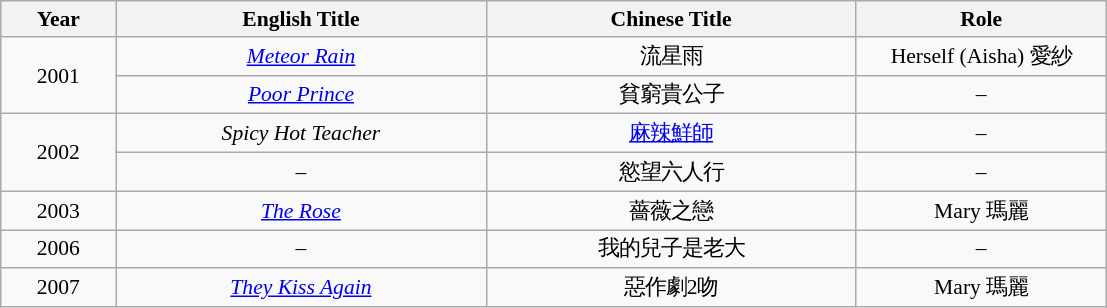<table class="wikitable" style="text-align:center; font-size:0.9em;">
<tr>
<th width="70">Year</th>
<th width="240">English Title</th>
<th width="240">Chinese Title</th>
<th width="160">Role</th>
</tr>
<tr>
<td rowspan="2">2001</td>
<td><em><a href='#'>Meteor Rain</a></em></td>
<td>流星雨</td>
<td>Herself (Aisha) 愛紗</td>
</tr>
<tr>
<td><em><a href='#'>Poor Prince</a></em></td>
<td>貧窮貴公子</td>
<td>–</td>
</tr>
<tr>
<td rowspan="2">2002</td>
<td><em>Spicy Hot Teacher</em></td>
<td><a href='#'>麻辣鮮師</a></td>
<td>–</td>
</tr>
<tr>
<td>–</td>
<td>慾望六人行</td>
<td>–</td>
</tr>
<tr>
<td>2003</td>
<td><em><a href='#'>The Rose</a></em></td>
<td>薔薇之戀</td>
<td>Mary 瑪麗</td>
</tr>
<tr>
<td>2006</td>
<td>–</td>
<td>我的兒子是老大</td>
<td>–</td>
</tr>
<tr>
<td>2007</td>
<td><em><a href='#'>They Kiss Again</a></em></td>
<td>惡作劇2吻</td>
<td>Mary 瑪麗</td>
</tr>
</table>
